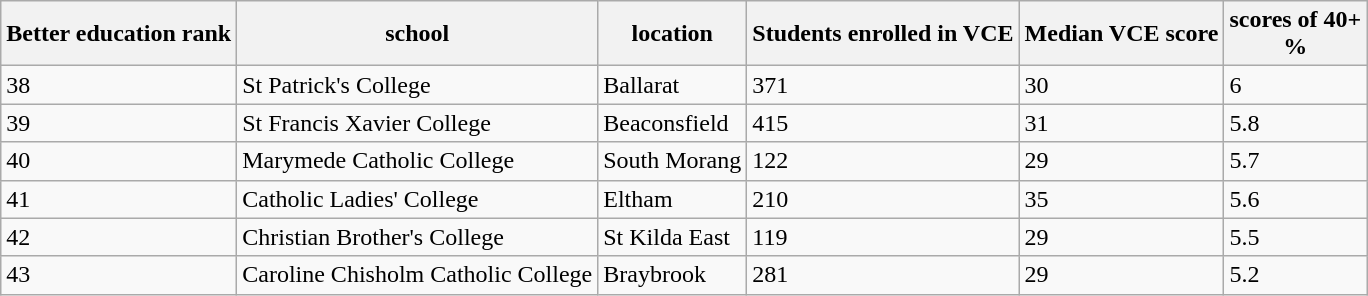<table class="wikitable sortable">
<tr>
<th>Better education rank</th>
<th>school</th>
<th>location</th>
<th>Students enrolled in VCE</th>
<th>Median VCE score</th>
<th>scores of 40+<br>%</th>
</tr>
<tr>
<td>38</td>
<td>St Patrick's College</td>
<td>Ballarat</td>
<td>371</td>
<td>30</td>
<td>6</td>
</tr>
<tr>
<td>39</td>
<td>St Francis Xavier College</td>
<td>Beaconsfield</td>
<td>415</td>
<td>31</td>
<td>5.8</td>
</tr>
<tr>
<td>40</td>
<td>Marymede Catholic College</td>
<td>South Morang</td>
<td>122</td>
<td>29</td>
<td>5.7</td>
</tr>
<tr>
<td>41</td>
<td>Catholic Ladies' College</td>
<td>Eltham</td>
<td>210</td>
<td>35</td>
<td>5.6</td>
</tr>
<tr>
<td>42</td>
<td>Christian Brother's College</td>
<td>St Kilda East</td>
<td>119</td>
<td>29</td>
<td>5.5</td>
</tr>
<tr>
<td>43</td>
<td>Caroline Chisholm Catholic College</td>
<td>Braybrook</td>
<td>281</td>
<td>29</td>
<td>5.2</td>
</tr>
</table>
